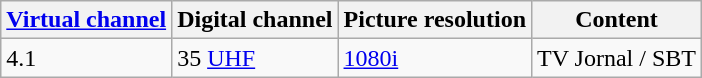<table class = "wikitable">
<tr>
<th><a href='#'>Virtual channel</a></th>
<th>Digital channel</th>
<th>Picture resolution</th>
<th>Content</th>
</tr>
<tr>
<td>4.1</td>
<td>35 <a href='#'>UHF</a></td>
<td><a href='#'>1080i</a></td>
<td>TV Jornal / SBT</td>
</tr>
</table>
